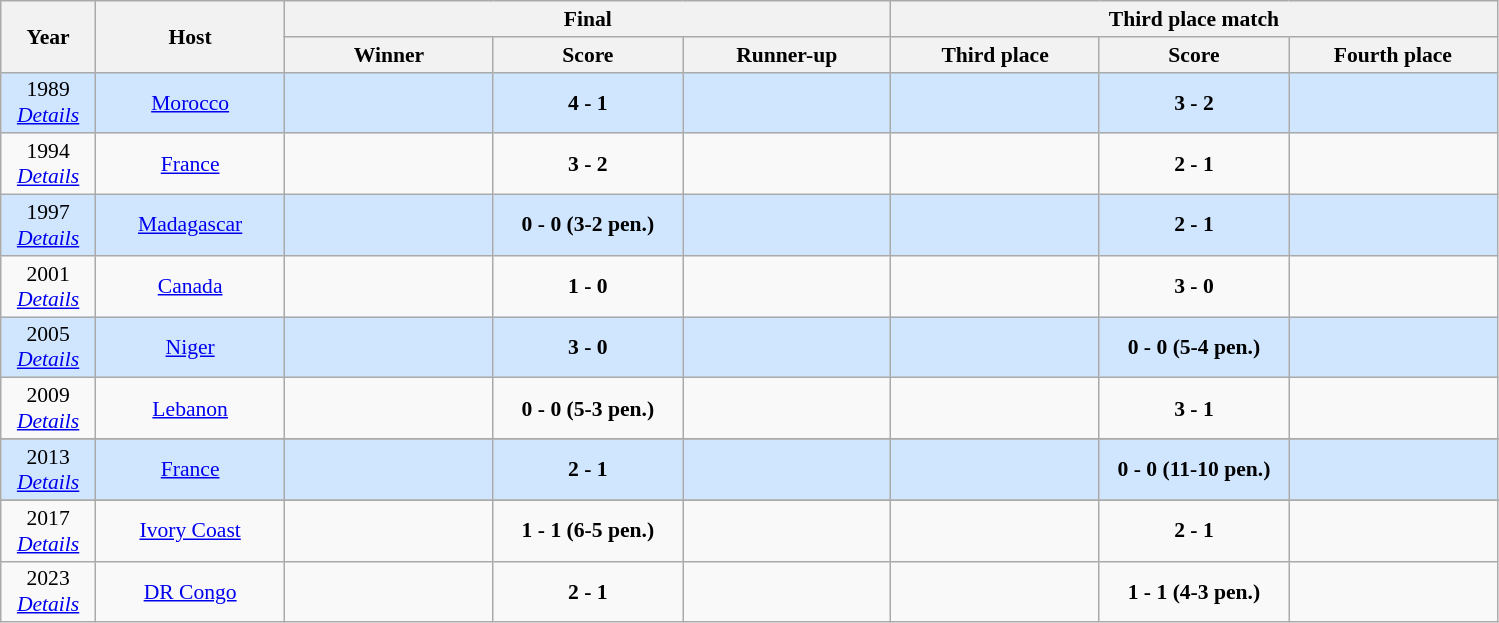<table class="wikitable" style="font-size:90%; width: 79%; text-align: center;">
<tr>
<th rowspan=2 width=5%>Year</th>
<th rowspan=2 width=10%>Host</th>
<th colspan=3>Final</th>
<th colspan=3>Third place match</th>
</tr>
<tr>
<th width=11%>Winner</th>
<th width=10%>Score</th>
<th width=11%>Runner-up</th>
<th width=11%>Third place</th>
<th width=10%>Score</th>
<th width=11%>Fourth place</th>
</tr>
<tr style="background: #D0E6FF;">
<td>1989 <br> <em><a href='#'>Details</a></em></td>
<td><a href='#'>Morocco</a></td>
<td></td>
<td><strong>4 - 1</strong></td>
<td></td>
<td></td>
<td><strong>3 - 2</strong></td>
<td></td>
</tr>
<tr>
<td>1994 <br> <em><a href='#'>Details</a></em></td>
<td><a href='#'>France</a></td>
<td></td>
<td><strong>3 - 2</strong> <br></td>
<td></td>
<td></td>
<td><strong>2 - 1</strong></td>
<td></td>
</tr>
<tr style="background: #D0E6FF;">
<td>1997 <br> <em><a href='#'>Details</a></em></td>
<td><a href='#'>Madagascar</a></td>
<td></td>
<td><strong>0 - 0 (3-2 pen.)</strong></td>
<td></td>
<td></td>
<td><strong>2 - 1</strong></td>
<td></td>
</tr>
<tr>
<td>2001 <br> <em><a href='#'>Details</a></em></td>
<td><a href='#'>Canada</a></td>
<td></td>
<td><strong>1 - 0</strong></td>
<td></td>
<td></td>
<td><strong>3 - 0</strong></td>
<td></td>
</tr>
<tr style="background: #D0E6FF;">
<td>2005 <br> <em><a href='#'>Details</a></em></td>
<td><a href='#'>Niger</a></td>
<td></td>
<td><strong>3 - 0</strong></td>
<td></td>
<td></td>
<td><strong>0 - 0 (5-4 pen.)</strong></td>
<td></td>
</tr>
<tr>
<td>2009 <br> <em><a href='#'>Details</a></em></td>
<td><a href='#'>Lebanon</a></td>
<td></td>
<td><strong>0 - 0 (5-3 pen.)</strong></td>
<td></td>
<td></td>
<td><strong>3 - 1</strong></td>
<td></td>
</tr>
<tr style="background: #D0E6FF;">
</tr>
<tr style="background: #D0E6FF;">
<td>2013 <br> <em><a href='#'>Details</a></em></td>
<td><a href='#'>France</a></td>
<td></td>
<td><strong>2 - 1</strong></td>
<td></td>
<td></td>
<td><strong>0 - 0 (11-10 pen.)</strong></td>
<td></td>
</tr>
<tr style="background: #D0E6FF;">
</tr>
<tr>
<td>2017 <br> <em><a href='#'>Details</a></em></td>
<td><a href='#'>Ivory Coast</a></td>
<td></td>
<td><strong>1 - 1 (6-5 pen.)</strong></td>
<td></td>
<td></td>
<td><strong>2 - 1</strong></td>
<td></td>
</tr>
<tr>
<td>2023 <br> <em><a href='#'>Details</a></em></td>
<td><a href='#'>DR Congo</a></td>
<td></td>
<td><strong>2 - 1</strong></td>
<td></td>
<td></td>
<td><strong>1 - 1 (4-3 pen.)</strong></td>
<td></td>
</tr>
</table>
